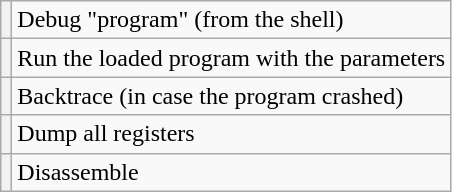<table class="wikitable">
<tr>
<th style="text-align:left"></th>
<td>Debug "program" (from the shell)</td>
</tr>
<tr>
<th style="text-align:left"></th>
<td>Run the loaded program with the parameters</td>
</tr>
<tr>
<th style="text-align:left"></th>
<td>Backtrace (in case the program crashed)</td>
</tr>
<tr>
<th style="text-align:left"></th>
<td>Dump all registers</td>
</tr>
<tr>
<th style="text-align:left"></th>
<td>Disassemble</td>
</tr>
</table>
